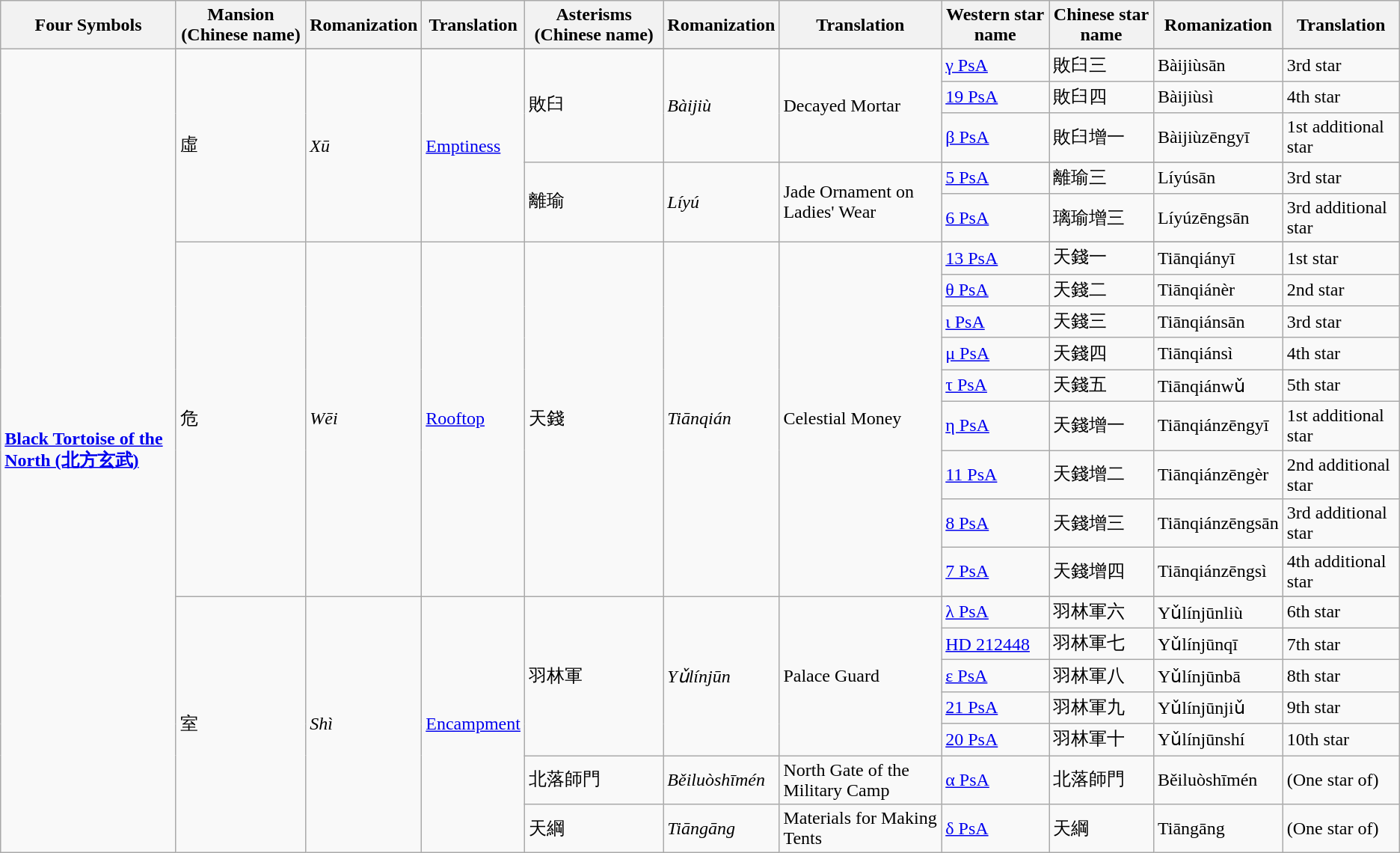<table class="wikitable">
<tr>
<th><strong>Four Symbols</strong></th>
<th><strong>Mansion (Chinese name)</strong></th>
<th><strong>Romanization</strong></th>
<th><strong>Translation</strong></th>
<th><strong>Asterisms (Chinese name)</strong></th>
<th><strong>Romanization</strong></th>
<th><strong>Translation</strong></th>
<th><strong>Western star name</strong></th>
<th><strong>Chinese star name</strong></th>
<th><strong>Romanization</strong></th>
<th><strong>Translation</strong></th>
</tr>
<tr>
<td rowspan="26"><strong><a href='#'>Black Tortoise of the North (北方玄武)</a></strong></td>
</tr>
<tr>
<td rowspan="7">虛</td>
<td rowspan="7"><em>Xū</em></td>
<td rowspan="7"><a href='#'>Emptiness</a></td>
<td rowspan="4">敗臼</td>
<td rowspan="4"><em>Bàijiù</em></td>
<td rowspan="4">Decayed Mortar</td>
</tr>
<tr>
<td><a href='#'>γ PsA</a></td>
<td>敗臼三</td>
<td>Bàijiùsān</td>
<td>3rd star</td>
</tr>
<tr>
<td><a href='#'>19 PsA</a></td>
<td>敗臼四</td>
<td>Bàijiùsì</td>
<td>4th star</td>
</tr>
<tr>
<td><a href='#'>β PsA</a></td>
<td>敗臼增一</td>
<td>Bàijiùzēngyī</td>
<td>1st additional star</td>
</tr>
<tr>
<td rowspan="3">離瑜</td>
<td rowspan="3"><em>Líyú</em></td>
<td rowspan="3">Jade Ornament on Ladies' Wear</td>
</tr>
<tr>
<td><a href='#'>5 PsA</a></td>
<td>離瑜三</td>
<td>Líyúsān</td>
<td>3rd star</td>
</tr>
<tr>
<td><a href='#'>6 PsA</a></td>
<td>璃瑜增三</td>
<td>Líyúzēngsān</td>
<td>3rd additional star</td>
</tr>
<tr>
<td rowspan="10">危</td>
<td rowspan="10"><em>Wēi</em></td>
<td rowspan="10"><a href='#'>Rooftop</a></td>
<td rowspan="10">天錢</td>
<td rowspan="10"><em>Tiānqián</em></td>
<td rowspan="10">Celestial Money</td>
</tr>
<tr>
<td><a href='#'>13 PsA</a></td>
<td>天錢一</td>
<td>Tiānqiányī</td>
<td>1st star</td>
</tr>
<tr>
<td><a href='#'>θ PsA</a></td>
<td>天錢二</td>
<td>Tiānqiánèr</td>
<td>2nd star</td>
</tr>
<tr>
<td><a href='#'>ι PsA</a></td>
<td>天錢三</td>
<td>Tiānqiánsān</td>
<td>3rd star</td>
</tr>
<tr>
<td><a href='#'>μ PsA</a></td>
<td>天錢四</td>
<td>Tiānqiánsì</td>
<td>4th star</td>
</tr>
<tr>
<td><a href='#'>τ PsA</a></td>
<td>天錢五</td>
<td>Tiānqiánwǔ</td>
<td>5th star</td>
</tr>
<tr>
<td><a href='#'>η PsA</a></td>
<td>天錢增一</td>
<td>Tiānqiánzēngyī</td>
<td>1st additional star</td>
</tr>
<tr>
<td><a href='#'>11 PsA</a></td>
<td>天錢增二</td>
<td>Tiānqiánzēngèr</td>
<td>2nd additional star</td>
</tr>
<tr>
<td><a href='#'>8 PsA</a></td>
<td>天錢增三</td>
<td>Tiānqiánzēngsān</td>
<td>3rd additional star</td>
</tr>
<tr>
<td><a href='#'>7 PsA</a></td>
<td>天錢增四</td>
<td>Tiānqiánzēngsì</td>
<td>4th additional star</td>
</tr>
<tr>
<td rowspan="8">室</td>
<td rowspan="8"><em>Shì</em></td>
<td rowspan="8"><a href='#'>Encampment</a></td>
<td rowspan="6">羽林軍</td>
<td rowspan="6"><em>Yǔlínjūn</em></td>
<td rowspan="6">Palace Guard</td>
</tr>
<tr>
<td><a href='#'>λ PsA</a></td>
<td>羽林軍六</td>
<td>Yǔlínjūnliù</td>
<td>6th star</td>
</tr>
<tr>
<td><a href='#'>HD 212448</a></td>
<td>羽林軍七</td>
<td>Yǔlínjūnqī</td>
<td>7th star</td>
</tr>
<tr>
<td><a href='#'>ε PsA</a></td>
<td>羽林軍八</td>
<td>Yǔlínjūnbā</td>
<td>8th star</td>
</tr>
<tr>
<td><a href='#'>21 PsA</a></td>
<td>羽林軍九</td>
<td>Yǔlínjūnjiǔ</td>
<td>9th star</td>
</tr>
<tr>
<td><a href='#'>20 PsA</a></td>
<td>羽林軍十</td>
<td>Yǔlínjūnshí</td>
<td>10th star</td>
</tr>
<tr>
<td>北落師門</td>
<td><em>Běiluòshīmén</em></td>
<td>North Gate of the Military Camp</td>
<td><a href='#'>α PsA</a></td>
<td>北落師門</td>
<td>Běiluòshīmén</td>
<td>(One star of)</td>
</tr>
<tr>
<td>天綱</td>
<td><em>Tiāngāng</em></td>
<td>Materials for Making Tents</td>
<td><a href='#'>δ PsA</a></td>
<td>天綱</td>
<td>Tiāngāng</td>
<td>(One star of)</td>
</tr>
</table>
